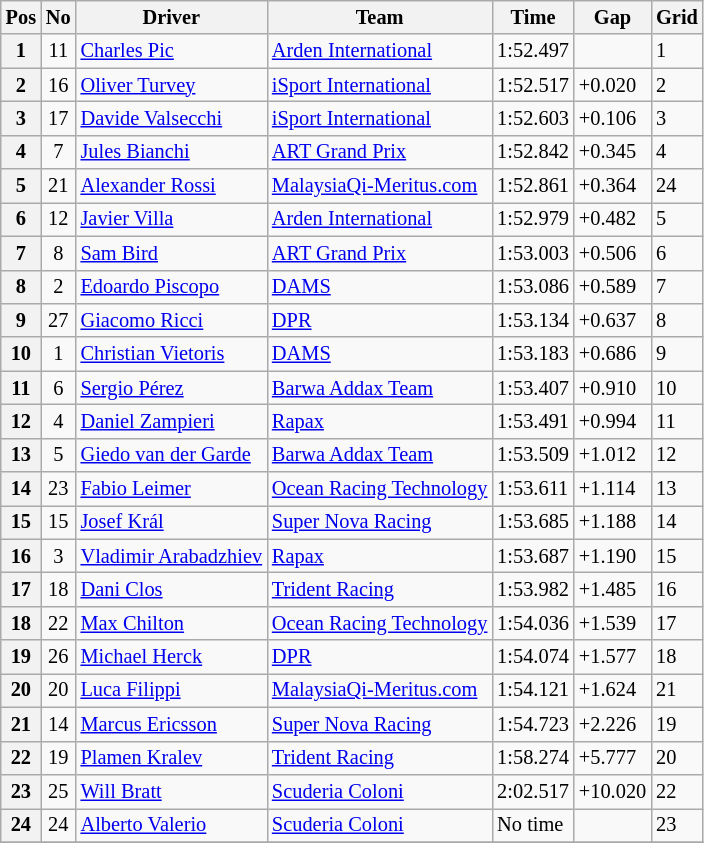<table class="wikitable" style="font-size:85%">
<tr>
<th>Pos</th>
<th>No</th>
<th>Driver</th>
<th>Team</th>
<th>Time</th>
<th>Gap</th>
<th>Grid</th>
</tr>
<tr>
<th>1</th>
<td align="center">11</td>
<td> <a href='#'>Charles Pic</a></td>
<td><a href='#'>Arden International</a></td>
<td>1:52.497</td>
<td></td>
<td>1</td>
</tr>
<tr>
<th>2</th>
<td align="center">16</td>
<td> <a href='#'>Oliver Turvey</a></td>
<td><a href='#'>iSport International</a></td>
<td>1:52.517</td>
<td>+0.020</td>
<td>2</td>
</tr>
<tr>
<th>3</th>
<td align="center">17</td>
<td> <a href='#'>Davide Valsecchi</a></td>
<td><a href='#'>iSport International</a></td>
<td>1:52.603</td>
<td>+0.106</td>
<td>3</td>
</tr>
<tr>
<th>4</th>
<td align="center">7</td>
<td> <a href='#'>Jules Bianchi</a></td>
<td><a href='#'>ART Grand Prix</a></td>
<td>1:52.842</td>
<td>+0.345</td>
<td>4</td>
</tr>
<tr>
<th>5</th>
<td align="center">21</td>
<td> <a href='#'>Alexander Rossi</a></td>
<td><a href='#'>MalaysiaQi-Meritus.com</a></td>
<td>1:52.861</td>
<td>+0.364</td>
<td>24</td>
</tr>
<tr>
<th>6</th>
<td align="center">12</td>
<td> <a href='#'>Javier Villa</a></td>
<td><a href='#'>Arden International</a></td>
<td>1:52.979</td>
<td>+0.482</td>
<td>5</td>
</tr>
<tr>
<th>7</th>
<td align="center">8</td>
<td> <a href='#'>Sam Bird</a></td>
<td><a href='#'>ART Grand Prix</a></td>
<td>1:53.003</td>
<td>+0.506</td>
<td>6</td>
</tr>
<tr>
<th>8</th>
<td align="center">2</td>
<td> <a href='#'>Edoardo Piscopo</a></td>
<td><a href='#'>DAMS</a></td>
<td>1:53.086</td>
<td>+0.589</td>
<td>7</td>
</tr>
<tr>
<th>9</th>
<td align="center">27</td>
<td> <a href='#'>Giacomo Ricci</a></td>
<td><a href='#'>DPR</a></td>
<td>1:53.134</td>
<td>+0.637</td>
<td>8</td>
</tr>
<tr>
<th>10</th>
<td align="center">1</td>
<td> <a href='#'>Christian Vietoris</a></td>
<td><a href='#'>DAMS</a></td>
<td>1:53.183</td>
<td>+0.686</td>
<td>9</td>
</tr>
<tr>
<th>11</th>
<td align="center">6</td>
<td> <a href='#'>Sergio Pérez</a></td>
<td><a href='#'>Barwa Addax Team</a></td>
<td>1:53.407</td>
<td>+0.910</td>
<td>10</td>
</tr>
<tr>
<th>12</th>
<td align="center">4</td>
<td> <a href='#'>Daniel Zampieri</a></td>
<td><a href='#'>Rapax</a></td>
<td>1:53.491</td>
<td>+0.994</td>
<td>11</td>
</tr>
<tr>
<th>13</th>
<td align="center">5</td>
<td> <a href='#'>Giedo van der Garde</a></td>
<td><a href='#'>Barwa Addax Team</a></td>
<td>1:53.509</td>
<td>+1.012</td>
<td>12</td>
</tr>
<tr>
<th>14</th>
<td align="center">23</td>
<td> <a href='#'>Fabio Leimer</a></td>
<td><a href='#'>Ocean Racing Technology</a></td>
<td>1:53.611</td>
<td>+1.114</td>
<td>13</td>
</tr>
<tr>
<th>15</th>
<td align="center">15</td>
<td> <a href='#'>Josef Král</a></td>
<td><a href='#'>Super Nova Racing</a></td>
<td>1:53.685</td>
<td>+1.188</td>
<td>14</td>
</tr>
<tr>
<th>16</th>
<td align="center">3</td>
<td> <a href='#'>Vladimir Arabadzhiev</a></td>
<td><a href='#'>Rapax</a></td>
<td>1:53.687</td>
<td>+1.190</td>
<td>15</td>
</tr>
<tr>
<th>17</th>
<td align="center">18</td>
<td> <a href='#'>Dani Clos</a></td>
<td><a href='#'>Trident Racing</a></td>
<td>1:53.982</td>
<td>+1.485</td>
<td>16</td>
</tr>
<tr>
<th>18</th>
<td align="center">22</td>
<td> <a href='#'>Max Chilton</a></td>
<td><a href='#'>Ocean Racing Technology</a></td>
<td>1:54.036</td>
<td>+1.539</td>
<td>17</td>
</tr>
<tr>
<th>19</th>
<td align="center">26</td>
<td> <a href='#'>Michael Herck</a></td>
<td><a href='#'>DPR</a></td>
<td>1:54.074</td>
<td>+1.577</td>
<td>18</td>
</tr>
<tr>
<th>20</th>
<td align="center">20</td>
<td> <a href='#'>Luca Filippi</a></td>
<td><a href='#'>MalaysiaQi-Meritus.com</a></td>
<td>1:54.121</td>
<td>+1.624</td>
<td>21</td>
</tr>
<tr>
<th>21</th>
<td align="center">14</td>
<td> <a href='#'>Marcus Ericsson</a></td>
<td><a href='#'>Super Nova Racing</a></td>
<td>1:54.723</td>
<td>+2.226</td>
<td>19</td>
</tr>
<tr>
<th>22</th>
<td align="center">19</td>
<td> <a href='#'>Plamen Kralev</a></td>
<td><a href='#'>Trident Racing</a></td>
<td>1:58.274</td>
<td>+5.777</td>
<td>20</td>
</tr>
<tr>
<th>23</th>
<td align="center">25</td>
<td> <a href='#'>Will Bratt</a></td>
<td><a href='#'>Scuderia Coloni</a></td>
<td>2:02.517</td>
<td>+10.020</td>
<td>22</td>
</tr>
<tr>
<th>24</th>
<td align="center">24</td>
<td> <a href='#'>Alberto Valerio</a></td>
<td><a href='#'>Scuderia Coloni</a></td>
<td>No time</td>
<td></td>
<td>23</td>
</tr>
<tr>
</tr>
</table>
